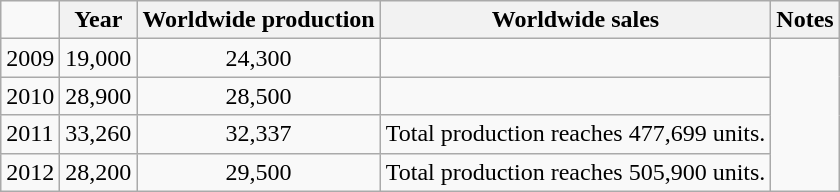<table class="wikitable">
<tr>
<td></td>
<th>Year</th>
<th>Worldwide production</th>
<th>Worldwide sales</th>
<th>Notes</th>
</tr>
<tr>
<td>2009</td>
<td style="text-align:center;">19,000</td>
<td style="text-align:center;">24,300</td>
<td></td>
</tr>
<tr>
<td>2010</td>
<td style="text-align:center;">28,900</td>
<td style="text-align:center;">28,500</td>
<td></td>
</tr>
<tr>
<td>2011</td>
<td style="text-align:center;">33,260</td>
<td style="text-align:center;">32,337</td>
<td>Total production reaches 477,699 units.</td>
</tr>
<tr>
<td>2012</td>
<td style="text-align:center;">28,200</td>
<td style="text-align:center;">29,500</td>
<td>Total production reaches 505,900 units.</td>
</tr>
</table>
